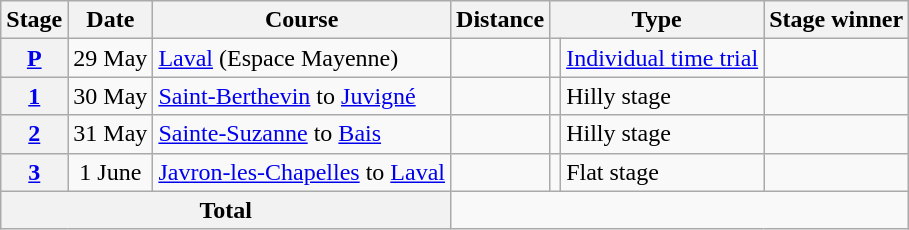<table class="wikitable">
<tr>
<th scope="col">Stage</th>
<th scope="col">Date</th>
<th scope="col">Course</th>
<th scope="col">Distance</th>
<th scope="col" colspan="2">Type</th>
<th scope="col">Stage winner</th>
</tr>
<tr>
<th scope="row"><a href='#'>P</a></th>
<td style="text-align:center;">29 May</td>
<td><a href='#'>Laval</a> (Espace Mayenne)</td>
<td style="text-align:center;"></td>
<td></td>
<td><a href='#'>Individual time trial</a></td>
<td></td>
</tr>
<tr>
<th scope="row"><a href='#'>1</a></th>
<td style="text-align:center;">30 May</td>
<td><a href='#'>Saint-Berthevin</a> to <a href='#'>Juvigné</a></td>
<td style="text-align:center;"></td>
<td></td>
<td>Hilly stage</td>
<td></td>
</tr>
<tr>
<th scope="row"><a href='#'>2</a></th>
<td style="text-align:center;">31 May</td>
<td><a href='#'>Sainte-Suzanne</a> to <a href='#'>Bais</a></td>
<td style="text-align:center;"></td>
<td></td>
<td>Hilly stage</td>
<td></td>
</tr>
<tr>
<th scope="row"><a href='#'>3</a></th>
<td style="text-align:center;">1 June</td>
<td><a href='#'>Javron-les-Chapelles</a> to <a href='#'>Laval</a></td>
<td style="text-align:center;"></td>
<td></td>
<td>Flat stage</td>
<td></td>
</tr>
<tr>
<th colspan="3">Total</th>
<td colspan="4" style="text-align:center;"></td>
</tr>
</table>
